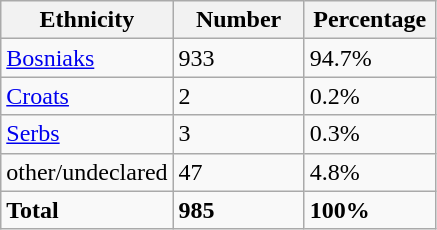<table class="wikitable">
<tr>
<th width="100px">Ethnicity</th>
<th width="80px">Number</th>
<th width="80px">Percentage</th>
</tr>
<tr>
<td><a href='#'>Bosniaks</a></td>
<td>933</td>
<td>94.7%</td>
</tr>
<tr>
<td><a href='#'>Croats</a></td>
<td>2</td>
<td>0.2%</td>
</tr>
<tr>
<td><a href='#'>Serbs</a></td>
<td>3</td>
<td>0.3%</td>
</tr>
<tr>
<td>other/undeclared</td>
<td>47</td>
<td>4.8%</td>
</tr>
<tr>
<td><strong>Total</strong></td>
<td><strong>985</strong></td>
<td><strong>100%</strong></td>
</tr>
</table>
